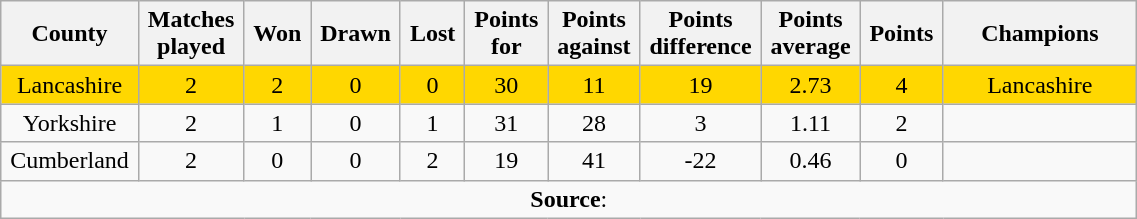<table class="wikitable plainrowheaders" style="text-align: center; width: 60%">
<tr>
<th scope="col" style="width: 5%;">County</th>
<th scope="col" style="width: 5%;">Matches played</th>
<th scope="col" style="width: 5%;">Won</th>
<th scope="col" style="width: 5%;">Drawn</th>
<th scope="col" style="width: 5%;">Lost</th>
<th scope="col" style="width: 5%;">Points for</th>
<th scope="col" style="width: 5%;">Points against</th>
<th scope="col" style="width: 5%;">Points difference</th>
<th scope="col" style="width: 5%;">Points average</th>
<th scope="col" style="width: 5%;">Points</th>
<th scope="col" style="width: 15%;">Champions</th>
</tr>
<tr style="background: gold;">
<td>Lancashire</td>
<td>2</td>
<td>2</td>
<td>0</td>
<td>0</td>
<td>30</td>
<td>11</td>
<td>19</td>
<td>2.73</td>
<td>4</td>
<td>Lancashire</td>
</tr>
<tr>
<td>Yorkshire</td>
<td>2</td>
<td>1</td>
<td>0</td>
<td>1</td>
<td>31</td>
<td>28</td>
<td>3</td>
<td>1.11</td>
<td>2</td>
<td></td>
</tr>
<tr>
<td>Cumberland</td>
<td>2</td>
<td>0</td>
<td>0</td>
<td>2</td>
<td>19</td>
<td>41</td>
<td>-22</td>
<td>0.46</td>
<td>0</td>
<td></td>
</tr>
<tr>
<td colspan="11"><strong>Source</strong>:</td>
</tr>
</table>
